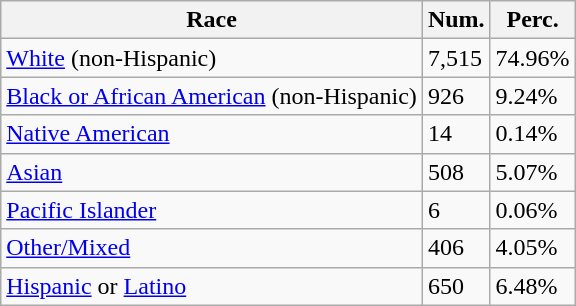<table class="wikitable">
<tr>
<th>Race</th>
<th>Num.</th>
<th>Perc.</th>
</tr>
<tr>
<td><a href='#'>White</a> (non-Hispanic)</td>
<td>7,515</td>
<td>74.96%</td>
</tr>
<tr>
<td><a href='#'>Black or African American</a> (non-Hispanic)</td>
<td>926</td>
<td>9.24%</td>
</tr>
<tr>
<td><a href='#'>Native American</a></td>
<td>14</td>
<td>0.14%</td>
</tr>
<tr>
<td><a href='#'>Asian</a></td>
<td>508</td>
<td>5.07%</td>
</tr>
<tr>
<td><a href='#'>Pacific Islander</a></td>
<td>6</td>
<td>0.06%</td>
</tr>
<tr>
<td><a href='#'>Other/Mixed</a></td>
<td>406</td>
<td>4.05%</td>
</tr>
<tr>
<td><a href='#'>Hispanic</a> or <a href='#'>Latino</a></td>
<td>650</td>
<td>6.48%</td>
</tr>
</table>
